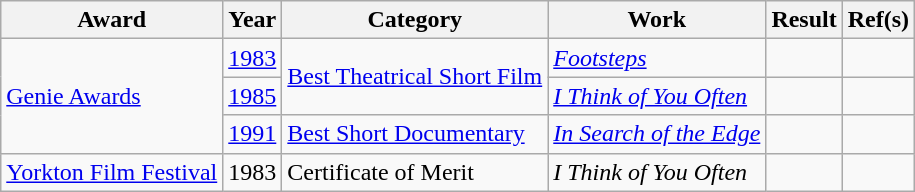<table class="wikitable plainrowheaders sortable">
<tr>
<th>Award</th>
<th>Year</th>
<th>Category</th>
<th>Work</th>
<th>Result</th>
<th>Ref(s)</th>
</tr>
<tr>
<td rowspan=3><a href='#'>Genie Awards</a></td>
<td><a href='#'>1983</a></td>
<td rowspan=2><a href='#'>Best Theatrical Short Film</a></td>
<td><em><a href='#'>Footsteps</a></em></td>
<td></td>
<td></td>
</tr>
<tr>
<td><a href='#'>1985</a></td>
<td><em><a href='#'>I Think of You Often</a></em></td>
<td></td>
<td></td>
</tr>
<tr>
<td><a href='#'>1991</a></td>
<td><a href='#'>Best Short Documentary</a></td>
<td><em><a href='#'>In Search of the Edge</a></em></td>
<td></td>
<td></td>
</tr>
<tr>
<td><a href='#'>Yorkton Film Festival</a></td>
<td>1983</td>
<td>Certificate of Merit</td>
<td><em>I Think of You Often</em></td>
<td></td>
<td></td>
</tr>
</table>
